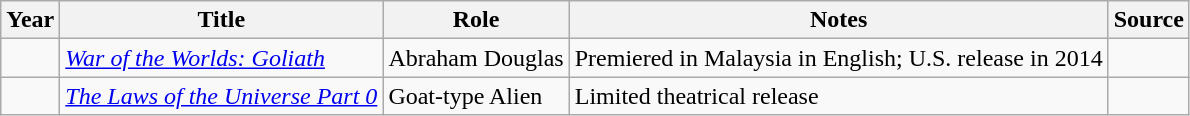<table class="wikitable sortable plainrowheaders">
<tr>
<th>Year</th>
<th>Title</th>
<th>Role</th>
<th class="unsortable">Notes</th>
<th class="unsortable">Source</th>
</tr>
<tr>
<td></td>
<td><em><a href='#'>War of the Worlds: Goliath</a></em></td>
<td>Abraham Douglas</td>
<td>Premiered in Malaysia in English; U.S. release in 2014</td>
<td></td>
</tr>
<tr>
<td></td>
<td><em><a href='#'>The Laws of the Universe Part 0</a></em></td>
<td>Goat-type Alien</td>
<td>Limited theatrical release</td>
<td></td>
</tr>
</table>
